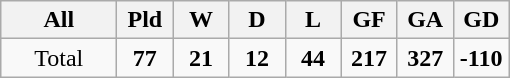<table class="wikitable" style="text-align: center;">
<tr>
<th width=70>All</th>
<th width=30>Pld</th>
<th width=30>W</th>
<th width=30>D</th>
<th width=30>L</th>
<th width=30>GF</th>
<th width=30>GA</th>
<th width=30>GD</th>
</tr>
<tr>
<td>Total</td>
<td><strong>77</strong></td>
<td><strong>21</strong></td>
<td><strong>12</strong></td>
<td><strong>44</strong></td>
<td><strong>217</strong></td>
<td><strong>327</strong></td>
<td><strong>-110</strong></td>
</tr>
</table>
